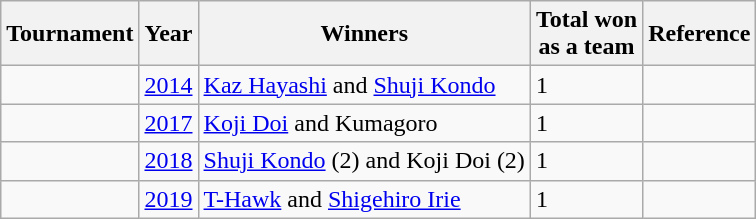<table class="wikitable sortable">
<tr>
<th>Tournament</th>
<th>Year</th>
<th>Winners<br></th>
<th>Total won<br>as a team</th>
<th>Reference</th>
</tr>
<tr>
<td></td>
<td><a href='#'>2014</a></td>
<td><a href='#'>Kaz Hayashi</a> and <a href='#'>Shuji Kondo</a></td>
<td>1</td>
<td></td>
</tr>
<tr>
<td></td>
<td><a href='#'>2017</a></td>
<td><a href='#'>Koji Doi</a> and Kumagoro</td>
<td>1</td>
<td></td>
</tr>
<tr>
<td></td>
<td><a href='#'>2018</a></td>
<td><a href='#'>Shuji Kondo</a> (2) and Koji Doi (2)</td>
<td>1</td>
<td></td>
</tr>
<tr>
<td></td>
<td><a href='#'>2019</a></td>
<td><a href='#'>T-Hawk</a> and <a href='#'>Shigehiro Irie</a></td>
<td>1</td>
<td></td>
</tr>
</table>
